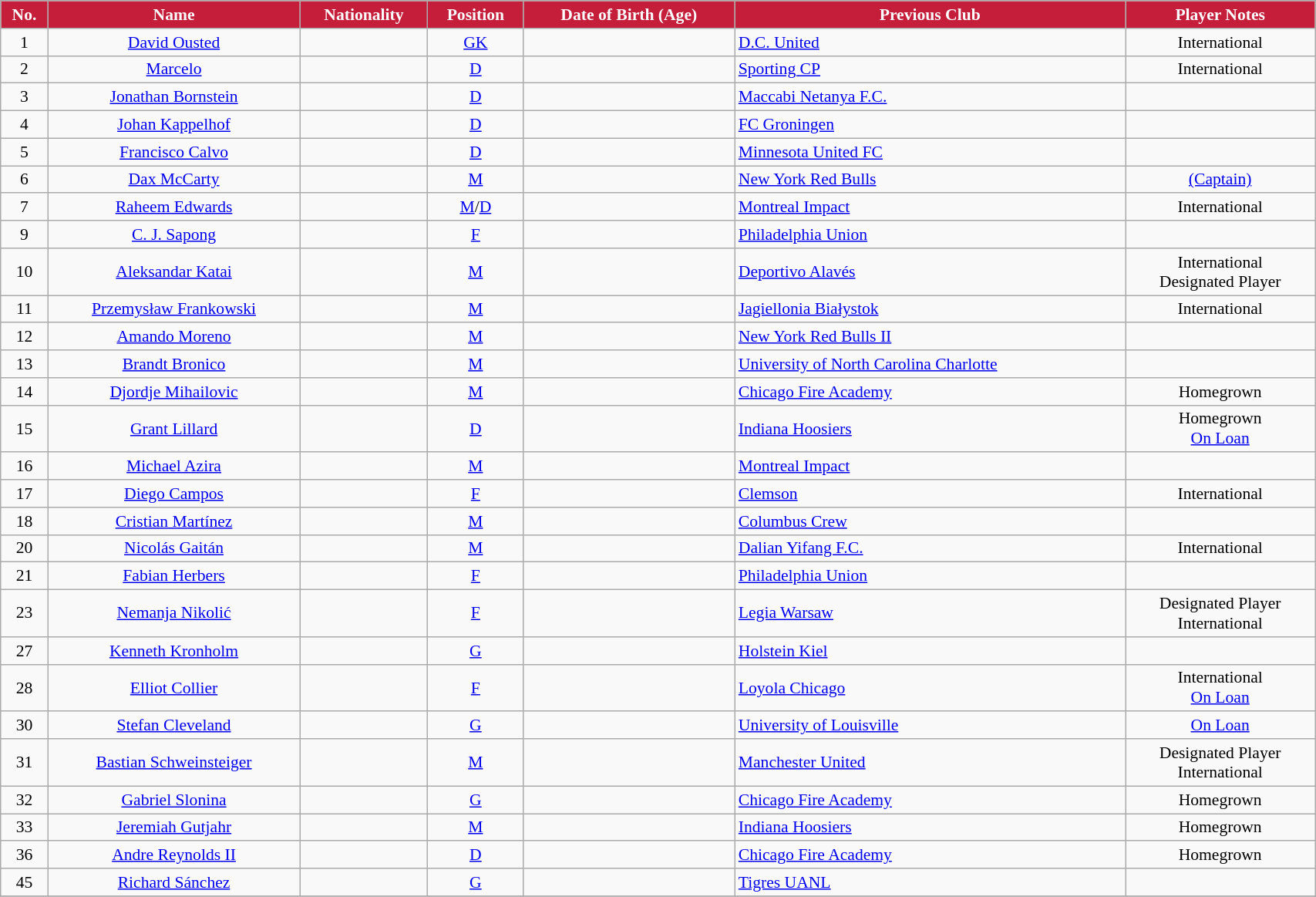<table class="wikitable" style="text-align:center; font-size:90%; width:90%;">
<tr>
<th style="background:#C41E3A; color:white; text-align:center;">No.</th>
<th style="background:#C41E3A; color:white; text-align:center;">Name</th>
<th style="background:#C41E3A; color:white; text-align:center;">Nationality</th>
<th style="background:#C41E3A; color:white; text-align:center;">Position</th>
<th style="background:#C41E3A; color:white; text-align:center;">Date of Birth (Age)</th>
<th style="background:#C41E3A; color:white; text-align:center;">Previous Club</th>
<th style="background:#C41E3A; color:white; text-align:center;">Player Notes</th>
</tr>
<tr>
<td>1</td>
<td><a href='#'>David Ousted</a></td>
<td></td>
<td><a href='#'>GK</a></td>
<td></td>
<td align="left"> <a href='#'>D.C. United</a></td>
<td>International</td>
</tr>
<tr>
<td>2</td>
<td><a href='#'>Marcelo</a></td>
<td></td>
<td><a href='#'>D</a></td>
<td></td>
<td align="left"> <a href='#'>Sporting CP</a></td>
<td>International</td>
</tr>
<tr>
<td>3</td>
<td><a href='#'>Jonathan Bornstein</a></td>
<td></td>
<td><a href='#'>D</a></td>
<td></td>
<td align="left"> <a href='#'>Maccabi Netanya F.C.</a></td>
<td></td>
</tr>
<tr>
<td>4</td>
<td><a href='#'>Johan Kappelhof</a></td>
<td></td>
<td><a href='#'>D</a></td>
<td></td>
<td align="left"> <a href='#'>FC Groningen</a></td>
<td></td>
</tr>
<tr>
<td>5</td>
<td><a href='#'>Francisco Calvo</a></td>
<td></td>
<td><a href='#'>D</a></td>
<td></td>
<td align="left"> <a href='#'>Minnesota United FC</a></td>
<td></td>
</tr>
<tr>
<td>6</td>
<td><a href='#'>Dax McCarty</a></td>
<td></td>
<td><a href='#'>M</a></td>
<td></td>
<td align="left"> <a href='#'>New York Red Bulls</a></td>
<td><a href='#'>(Captain)</a></td>
</tr>
<tr>
<td>7</td>
<td><a href='#'>Raheem Edwards</a></td>
<td></td>
<td><a href='#'>M</a>/<a href='#'>D</a></td>
<td></td>
<td align="left"> <a href='#'>Montreal Impact</a></td>
<td>International</td>
</tr>
<tr>
<td>9</td>
<td><a href='#'>C. J. Sapong</a></td>
<td></td>
<td><a href='#'>F</a></td>
<td></td>
<td align="left"> <a href='#'>Philadelphia Union</a></td>
<td></td>
</tr>
<tr>
<td>10</td>
<td><a href='#'>Aleksandar Katai</a></td>
<td></td>
<td><a href='#'>M</a></td>
<td></td>
<td align="left"> <a href='#'>Deportivo Alavés</a></td>
<td>International<br>Designated Player</td>
</tr>
<tr>
<td>11</td>
<td><a href='#'>Przemysław Frankowski</a></td>
<td></td>
<td><a href='#'>M</a></td>
<td></td>
<td align="left"> <a href='#'>Jagiellonia Białystok</a></td>
<td>International</td>
</tr>
<tr>
<td>12</td>
<td><a href='#'>Amando Moreno</a></td>
<td></td>
<td><a href='#'>M</a></td>
<td></td>
<td align="left"> <a href='#'>New York Red Bulls II</a></td>
<td></td>
</tr>
<tr>
<td>13</td>
<td><a href='#'>Brandt Bronico</a></td>
<td></td>
<td><a href='#'>M</a></td>
<td></td>
<td align="left"> <a href='#'>University of North Carolina Charlotte</a></td>
<td></td>
</tr>
<tr>
<td>14</td>
<td><a href='#'>Djordje Mihailovic</a></td>
<td></td>
<td><a href='#'>M</a></td>
<td></td>
<td align="left"> <a href='#'>Chicago Fire Academy</a></td>
<td>Homegrown</td>
</tr>
<tr>
<td>15</td>
<td><a href='#'>Grant Lillard</a></td>
<td></td>
<td><a href='#'>D</a></td>
<td></td>
<td align="left"> <a href='#'>Indiana Hoosiers</a></td>
<td>Homegrown<br><a href='#'>On Loan</a></td>
</tr>
<tr>
<td>16</td>
<td><a href='#'>Michael Azira</a></td>
<td></td>
<td><a href='#'>M</a></td>
<td></td>
<td align="left"> <a href='#'>Montreal Impact</a></td>
<td></td>
</tr>
<tr>
<td>17</td>
<td><a href='#'>Diego Campos</a></td>
<td></td>
<td><a href='#'>F</a></td>
<td></td>
<td align="left"> <a href='#'>Clemson</a></td>
<td>International</td>
</tr>
<tr>
<td>18</td>
<td><a href='#'>Cristian Martínez</a></td>
<td></td>
<td><a href='#'>M</a></td>
<td></td>
<td align="left"> <a href='#'>Columbus Crew</a></td>
<td></td>
</tr>
<tr>
<td>20</td>
<td><a href='#'>Nicolás Gaitán</a></td>
<td></td>
<td><a href='#'>M</a></td>
<td></td>
<td align="left"> <a href='#'>Dalian Yifang F.C.</a></td>
<td>International</td>
</tr>
<tr>
<td>21</td>
<td><a href='#'>Fabian Herbers</a></td>
<td></td>
<td><a href='#'>F</a></td>
<td></td>
<td align="left"> <a href='#'>Philadelphia Union</a></td>
<td></td>
</tr>
<tr>
<td>23</td>
<td><a href='#'>Nemanja Nikolić</a></td>
<td></td>
<td><a href='#'>F</a></td>
<td></td>
<td align="left"> <a href='#'>Legia Warsaw</a></td>
<td>Designated Player<br>International</td>
</tr>
<tr>
<td>27</td>
<td><a href='#'>Kenneth Kronholm</a></td>
<td></td>
<td><a href='#'>G</a></td>
<td></td>
<td align="left"> <a href='#'>Holstein Kiel</a></td>
<td></td>
</tr>
<tr>
<td>28</td>
<td><a href='#'>Elliot Collier</a></td>
<td></td>
<td><a href='#'>F</a></td>
<td></td>
<td align="left"> <a href='#'>Loyola Chicago</a></td>
<td>International<br><a href='#'>On Loan</a></td>
</tr>
<tr>
<td>30</td>
<td><a href='#'>Stefan Cleveland</a></td>
<td></td>
<td><a href='#'>G</a></td>
<td></td>
<td align="left"> <a href='#'>University of Louisville</a></td>
<td><a href='#'>On Loan</a></td>
</tr>
<tr>
<td>31</td>
<td><a href='#'>Bastian Schweinsteiger</a></td>
<td></td>
<td><a href='#'>M</a></td>
<td></td>
<td align="left"> <a href='#'>Manchester United</a></td>
<td>Designated Player<br>International</td>
</tr>
<tr>
<td>32</td>
<td><a href='#'>Gabriel Slonina</a></td>
<td></td>
<td><a href='#'>G</a></td>
<td></td>
<td align="left"> <a href='#'>Chicago Fire Academy</a></td>
<td>Homegrown</td>
</tr>
<tr>
<td>33</td>
<td><a href='#'>Jeremiah Gutjahr</a></td>
<td></td>
<td><a href='#'>M</a></td>
<td></td>
<td align="left"> <a href='#'>Indiana Hoosiers</a></td>
<td>Homegrown</td>
</tr>
<tr>
<td>36</td>
<td><a href='#'>Andre Reynolds II</a></td>
<td></td>
<td><a href='#'>D</a></td>
<td></td>
<td align="left"> <a href='#'>Chicago Fire Academy</a></td>
<td>Homegrown</td>
</tr>
<tr>
<td>45</td>
<td><a href='#'>Richard Sánchez</a></td>
<td></td>
<td><a href='#'>G</a></td>
<td></td>
<td align="left"> <a href='#'>Tigres UANL</a></td>
<td></td>
</tr>
<tr>
</tr>
</table>
